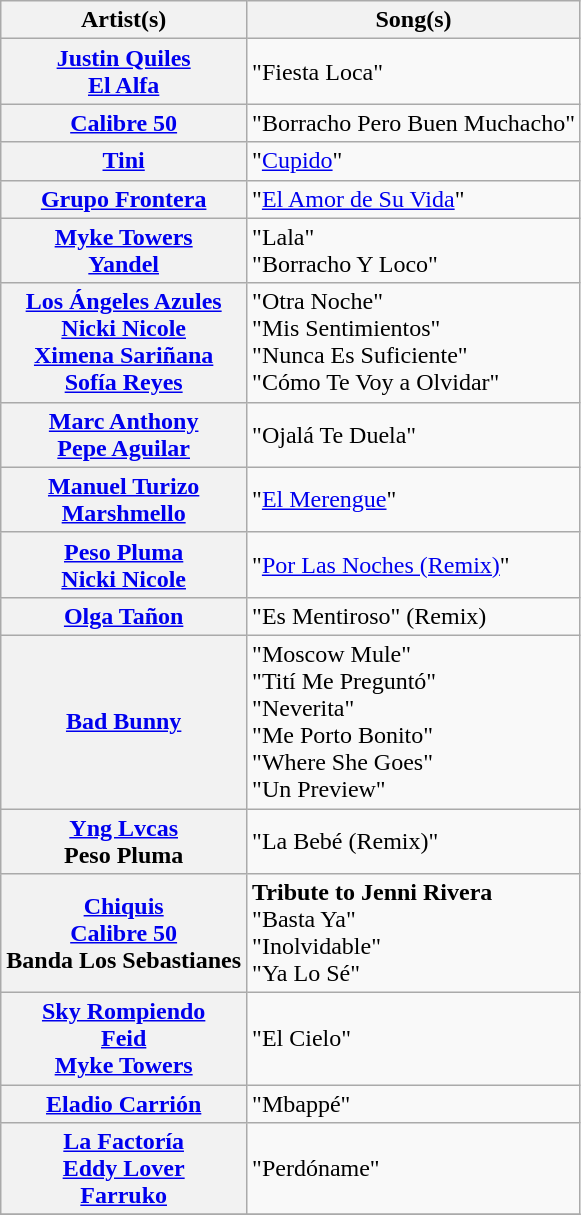<table class="wikitable plainrowheaders">
<tr>
<th scope="col">Artist(s)</th>
<th scope="col">Song(s)</th>
</tr>
<tr>
<th scope="row"><a href='#'>Justin Quiles</a> <br> <a href='#'>El Alfa</a></th>
<td>"Fiesta Loca"</td>
</tr>
<tr>
<th scope="row"><a href='#'>Calibre 50</a></th>
<td>"Borracho Pero Buen Muchacho"</td>
</tr>
<tr>
<th scope="row"><a href='#'>Tini</a></th>
<td>"<a href='#'>Cupido</a>"</td>
</tr>
<tr>
<th scope="row"><a href='#'>Grupo Frontera</a></th>
<td>"<a href='#'>El Amor de Su Vida</a>"</td>
</tr>
<tr>
<th scope="row"><a href='#'>Myke Towers</a> <br> <a href='#'>Yandel</a></th>
<td>"Lala"<br>"Borracho Y Loco"</td>
</tr>
<tr>
<th scope="row"><a href='#'>Los Ángeles Azules</a> <br> <a href='#'>Nicki Nicole</a> <br> <a href='#'>Ximena Sariñana</a> <br> <a href='#'>Sofía Reyes</a></th>
<td>"Otra Noche"<br>"Mis Sentimientos"<br>"Nunca Es Suficiente"<br>"Cómo Te Voy a Olvidar"</td>
</tr>
<tr>
<th scope="row"><a href='#'>Marc Anthony</a> <br> <a href='#'>Pepe Aguilar</a></th>
<td>"Ojalá Te Duela"</td>
</tr>
<tr>
<th scope="row"><a href='#'>Manuel Turizo</a> <br> <a href='#'>Marshmello</a></th>
<td>"<a href='#'>El Merengue</a>"</td>
</tr>
<tr>
<th scope="row"><a href='#'>Peso Pluma</a> <br> <a href='#'>Nicki Nicole</a></th>
<td>"<a href='#'>Por Las Noches (Remix)</a>"</td>
</tr>
<tr>
<th scope="row"><a href='#'>Olga Tañon</a></th>
<td>"Es Mentiroso" (Remix)</td>
</tr>
<tr>
<th scope="row"><a href='#'>Bad Bunny</a></th>
<td>"Moscow Mule"<br>"Tití Me Preguntó"<br>"Neverita"<br>"Me Porto Bonito"<br>"Where She Goes"<br>"Un Preview"</td>
</tr>
<tr>
<th scope="row"><a href='#'>Yng Lvcas</a> <br> Peso Pluma</th>
<td>"La Bebé (Remix)"</td>
</tr>
<tr>
<th scope="row"><a href='#'>Chiquis</a> <br> <a href='#'>Calibre 50</a> <br> Banda Los Sebastianes</th>
<td><strong>Tribute to Jenni Rivera</strong><br>"Basta Ya"<br>"Inolvidable"<br>"Ya Lo Sé"</td>
</tr>
<tr>
<th scope="row"><a href='#'>Sky Rompiendo</a> <br> <a href='#'>Feid</a> <br> <a href='#'>Myke Towers</a></th>
<td>"El Cielo"</td>
</tr>
<tr>
<th scope="row"><a href='#'>Eladio Carrión</a></th>
<td>"Mbappé"</td>
</tr>
<tr>
<th scope="row"><a href='#'>La Factoría</a> <br> <a href='#'>Eddy Lover</a> <br> <a href='#'>Farruko</a></th>
<td>"Perdóname"</td>
</tr>
<tr>
</tr>
</table>
